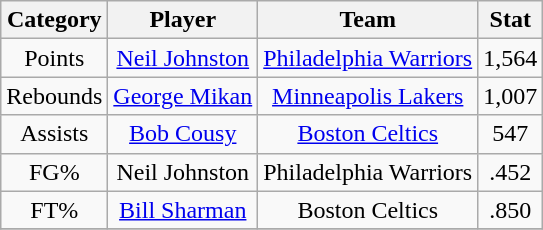<table class="wikitable" style="text-align:center">
<tr>
<th>Category</th>
<th>Player</th>
<th>Team</th>
<th>Stat</th>
</tr>
<tr>
<td>Points</td>
<td><a href='#'>Neil Johnston</a></td>
<td><a href='#'>Philadelphia Warriors</a></td>
<td>1,564</td>
</tr>
<tr>
<td>Rebounds</td>
<td><a href='#'>George Mikan</a></td>
<td><a href='#'>Minneapolis Lakers</a></td>
<td>1,007</td>
</tr>
<tr>
<td>Assists</td>
<td><a href='#'>Bob Cousy</a></td>
<td><a href='#'>Boston Celtics</a></td>
<td>547</td>
</tr>
<tr>
<td>FG%</td>
<td>Neil Johnston</td>
<td>Philadelphia Warriors</td>
<td>.452</td>
</tr>
<tr>
<td>FT%</td>
<td><a href='#'>Bill Sharman</a></td>
<td>Boston Celtics</td>
<td>.850</td>
</tr>
<tr>
</tr>
</table>
